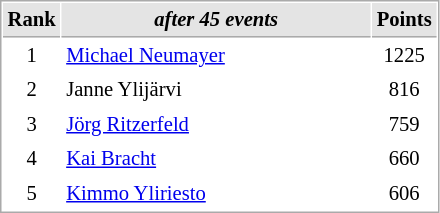<table cellspacing="1" cellpadding="3" style="border:1px solid #AAAAAA;font-size:86%">
<tr bgcolor="#E4E4E4">
<th style="border-bottom:1px solid #AAAAAA" width=10>Rank</th>
<th style="border-bottom:1px solid #AAAAAA" width=200><em>after 45 events</em></th>
<th style="border-bottom:1px solid #AAAAAA" width=20>Points</th>
</tr>
<tr>
<td align=center>1</td>
<td align=left> <a href='#'>Michael Neumayer</a></td>
<td align=center>1225</td>
</tr>
<tr>
<td align=center>2</td>
<td align=left> Janne Ylijärvi</td>
<td align=center>816</td>
</tr>
<tr>
<td align=center>3</td>
<td align=left> <a href='#'>Jörg Ritzerfeld</a></td>
<td align=center>759</td>
</tr>
<tr>
<td align=center>4</td>
<td align=left> <a href='#'>Kai Bracht</a></td>
<td align=center>660</td>
</tr>
<tr>
<td align=center>5</td>
<td align=left> <a href='#'>Kimmo Yliriesto</a></td>
<td align=center>606</td>
</tr>
</table>
